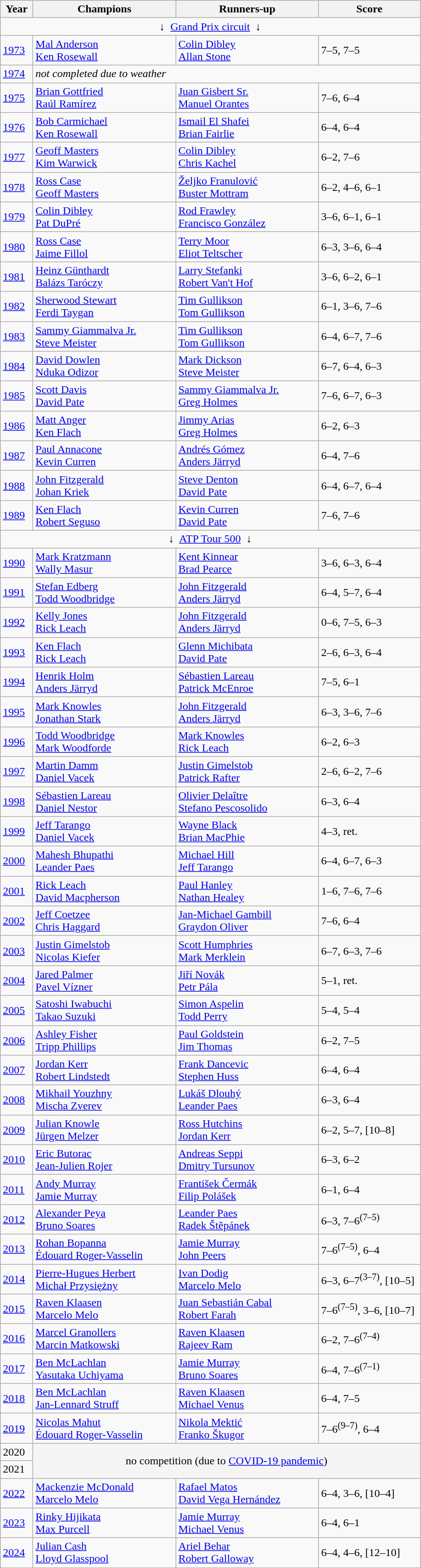<table class=wikitable>
<tr>
<th style="width:40px">Year</th>
<th style="width:200px">Champions</th>
<th style="width:200px">Runners-up</th>
<th style="width:140px" class="unsortable">Score</th>
</tr>
<tr>
<td colspan=5 align=center>↓  <a href='#'>Grand Prix circuit</a>  ↓</td>
</tr>
<tr>
<td><a href='#'>1973</a></td>
<td> <a href='#'>Mal Anderson</a><br> <a href='#'>Ken Rosewall</a></td>
<td> <a href='#'>Colin Dibley</a><br> <a href='#'>Allan Stone</a></td>
<td>7–5, 7–5</td>
</tr>
<tr>
<td><a href='#'>1974</a></td>
<td colspan=3><em>not completed due to weather</em></td>
</tr>
<tr>
<td><a href='#'>1975</a></td>
<td> <a href='#'>Brian Gottfried</a><br> <a href='#'>Raúl Ramírez</a></td>
<td> <a href='#'>Juan Gisbert Sr.</a><br> <a href='#'>Manuel Orantes</a></td>
<td>7–6, 6–4</td>
</tr>
<tr>
<td><a href='#'>1976</a></td>
<td> <a href='#'>Bob Carmichael</a><br> <a href='#'>Ken Rosewall</a></td>
<td> <a href='#'>Ismail El Shafei</a><br> <a href='#'>Brian Fairlie</a></td>
<td>6–4, 6–4</td>
</tr>
<tr>
<td><a href='#'>1977</a></td>
<td> <a href='#'>Geoff Masters</a><br> <a href='#'>Kim Warwick</a></td>
<td> <a href='#'>Colin Dibley</a><br> <a href='#'>Chris Kachel</a></td>
<td>6–2, 7–6</td>
</tr>
<tr>
<td><a href='#'>1978</a></td>
<td> <a href='#'>Ross Case</a><br> <a href='#'>Geoff Masters</a></td>
<td> <a href='#'>Željko Franulović</a><br> <a href='#'>Buster Mottram</a></td>
<td>6–2, 4–6, 6–1</td>
</tr>
<tr>
<td><a href='#'>1979</a></td>
<td> <a href='#'>Colin Dibley</a><br> <a href='#'>Pat DuPré</a></td>
<td> <a href='#'>Rod Frawley</a><br> <a href='#'>Francisco González</a></td>
<td>3–6, 6–1, 6–1</td>
</tr>
<tr>
<td><a href='#'>1980</a></td>
<td> <a href='#'>Ross Case</a><br> <a href='#'>Jaime Fillol</a></td>
<td> <a href='#'>Terry Moor</a><br> <a href='#'>Eliot Teltscher</a></td>
<td>6–3, 3–6, 6–4</td>
</tr>
<tr>
<td><a href='#'>1981</a></td>
<td> <a href='#'>Heinz Günthardt</a><br> <a href='#'>Balázs Taróczy</a></td>
<td> <a href='#'>Larry Stefanki</a><br> <a href='#'>Robert Van't Hof</a></td>
<td>3–6, 6–2, 6–1</td>
</tr>
<tr>
<td><a href='#'>1982</a></td>
<td> <a href='#'>Sherwood Stewart</a><br> <a href='#'>Ferdi Taygan</a></td>
<td> <a href='#'>Tim Gullikson</a><br> <a href='#'>Tom Gullikson</a></td>
<td>6–1, 3–6, 7–6</td>
</tr>
<tr>
<td><a href='#'>1983</a></td>
<td> <a href='#'>Sammy Giammalva Jr.</a><br> <a href='#'>Steve Meister</a></td>
<td> <a href='#'>Tim Gullikson</a><br> <a href='#'>Tom Gullikson</a></td>
<td>6–4, 6–7, 7–6</td>
</tr>
<tr>
<td><a href='#'>1984</a></td>
<td> <a href='#'>David Dowlen</a><br> <a href='#'>Nduka Odizor</a></td>
<td> <a href='#'>Mark Dickson</a><br> <a href='#'>Steve Meister</a></td>
<td>6–7, 6–4, 6–3</td>
</tr>
<tr>
<td><a href='#'>1985</a></td>
<td> <a href='#'>Scott Davis</a><br> <a href='#'>David Pate</a></td>
<td> <a href='#'>Sammy Giammalva Jr.</a><br> <a href='#'>Greg Holmes</a></td>
<td>7–6, 6–7, 6–3</td>
</tr>
<tr>
<td><a href='#'>1986</a></td>
<td> <a href='#'>Matt Anger</a><br> <a href='#'>Ken Flach</a></td>
<td> <a href='#'>Jimmy Arias</a><br> <a href='#'>Greg Holmes</a></td>
<td>6–2, 6–3</td>
</tr>
<tr>
<td><a href='#'>1987</a></td>
<td> <a href='#'>Paul Annacone</a><br> <a href='#'>Kevin Curren</a></td>
<td> <a href='#'>Andrés Gómez</a><br> <a href='#'>Anders Järryd</a></td>
<td>6–4, 7–6</td>
</tr>
<tr>
<td><a href='#'>1988</a></td>
<td> <a href='#'>John Fitzgerald</a><br> <a href='#'>Johan Kriek</a></td>
<td> <a href='#'>Steve Denton</a><br> <a href='#'>David Pate</a></td>
<td>6–4, 6–7, 6–4</td>
</tr>
<tr>
<td><a href='#'>1989</a></td>
<td> <a href='#'>Ken Flach</a><br> <a href='#'>Robert Seguso</a></td>
<td> <a href='#'>Kevin Curren</a><br> <a href='#'>David Pate</a></td>
<td>7–6, 7–6</td>
</tr>
<tr>
<td colspan=5 align=center>↓  <a href='#'>ATP Tour 500</a>  ↓</td>
</tr>
<tr>
<td><a href='#'>1990</a></td>
<td> <a href='#'>Mark Kratzmann</a><br> <a href='#'>Wally Masur</a></td>
<td> <a href='#'>Kent Kinnear</a><br> <a href='#'>Brad Pearce</a></td>
<td>3–6, 6–3, 6–4</td>
</tr>
<tr>
<td><a href='#'>1991</a></td>
<td> <a href='#'>Stefan Edberg</a><br> <a href='#'>Todd Woodbridge</a></td>
<td> <a href='#'>John Fitzgerald</a><br> <a href='#'>Anders Järryd</a></td>
<td>6–4, 5–7, 6–4</td>
</tr>
<tr>
<td><a href='#'>1992</a></td>
<td> <a href='#'>Kelly Jones</a><br> <a href='#'>Rick Leach</a></td>
<td> <a href='#'>John Fitzgerald</a><br> <a href='#'>Anders Järryd</a></td>
<td>0–6, 7–5, 6–3</td>
</tr>
<tr>
<td><a href='#'>1993</a></td>
<td> <a href='#'>Ken Flach</a><br> <a href='#'>Rick Leach</a></td>
<td> <a href='#'>Glenn Michibata</a><br> <a href='#'>David Pate</a></td>
<td>2–6, 6–3, 6–4</td>
</tr>
<tr>
<td><a href='#'>1994</a></td>
<td> <a href='#'>Henrik Holm</a><br> <a href='#'>Anders Järryd</a></td>
<td> <a href='#'>Sébastien Lareau</a><br> <a href='#'>Patrick McEnroe</a></td>
<td>7–5, 6–1</td>
</tr>
<tr>
<td><a href='#'>1995</a></td>
<td> <a href='#'>Mark Knowles</a><br> <a href='#'>Jonathan Stark</a></td>
<td> <a href='#'>John Fitzgerald</a><br> <a href='#'>Anders Järryd</a></td>
<td>6–3, 3–6, 7–6</td>
</tr>
<tr>
<td><a href='#'>1996</a></td>
<td> <a href='#'>Todd Woodbridge</a><br> <a href='#'>Mark Woodforde</a></td>
<td> <a href='#'>Mark Knowles</a><br> <a href='#'>Rick Leach</a></td>
<td>6–2, 6–3</td>
</tr>
<tr>
<td><a href='#'>1997</a></td>
<td> <a href='#'>Martin Damm</a><br> <a href='#'>Daniel Vacek</a></td>
<td> <a href='#'>Justin Gimelstob</a><br> <a href='#'>Patrick Rafter</a></td>
<td>2–6, 6–2, 7–6</td>
</tr>
<tr>
<td><a href='#'>1998</a></td>
<td> <a href='#'>Sébastien Lareau</a><br> <a href='#'>Daniel Nestor</a></td>
<td> <a href='#'>Olivier Delaître</a><br> <a href='#'>Stefano Pescosolido</a></td>
<td>6–3, 6–4</td>
</tr>
<tr>
<td><a href='#'>1999</a></td>
<td> <a href='#'>Jeff Tarango</a><br> <a href='#'>Daniel Vacek</a></td>
<td> <a href='#'>Wayne Black</a><br> <a href='#'>Brian MacPhie</a></td>
<td>4–3, ret.</td>
</tr>
<tr>
<td><a href='#'>2000</a></td>
<td> <a href='#'>Mahesh Bhupathi</a><br> <a href='#'>Leander Paes</a></td>
<td> <a href='#'>Michael Hill</a><br> <a href='#'>Jeff Tarango</a></td>
<td>6–4, 6–7, 6–3</td>
</tr>
<tr>
<td><a href='#'>2001</a></td>
<td> <a href='#'>Rick Leach</a><br> <a href='#'>David Macpherson</a></td>
<td> <a href='#'>Paul Hanley</a><br> <a href='#'>Nathan Healey</a></td>
<td>1–6, 7–6, 7–6</td>
</tr>
<tr>
<td><a href='#'>2002</a></td>
<td> <a href='#'>Jeff Coetzee</a><br> <a href='#'>Chris Haggard</a></td>
<td> <a href='#'>Jan-Michael Gambill</a><br> <a href='#'>Graydon Oliver</a></td>
<td>7–6, 6–4</td>
</tr>
<tr>
<td><a href='#'>2003</a></td>
<td> <a href='#'>Justin Gimelstob</a><br> <a href='#'>Nicolas Kiefer</a></td>
<td> <a href='#'>Scott Humphries</a><br> <a href='#'>Mark Merklein</a></td>
<td>6–7, 6–3, 7–6</td>
</tr>
<tr>
<td><a href='#'>2004</a></td>
<td> <a href='#'>Jared Palmer</a><br> <a href='#'>Pavel Vízner</a></td>
<td> <a href='#'>Jiří Novák</a><br> <a href='#'>Petr Pála</a></td>
<td>5–1, ret.</td>
</tr>
<tr>
<td><a href='#'>2005</a></td>
<td> <a href='#'>Satoshi Iwabuchi</a><br> <a href='#'>Takao Suzuki</a></td>
<td> <a href='#'>Simon Aspelin</a><br> <a href='#'>Todd Perry</a></td>
<td>5–4, 5–4</td>
</tr>
<tr>
<td><a href='#'>2006</a></td>
<td> <a href='#'>Ashley Fisher</a><br> <a href='#'>Tripp Phillips</a></td>
<td> <a href='#'>Paul Goldstein</a><br> <a href='#'>Jim Thomas</a></td>
<td>6–2, 7–5</td>
</tr>
<tr>
<td><a href='#'>2007</a></td>
<td> <a href='#'>Jordan Kerr</a><br> <a href='#'>Robert Lindstedt</a></td>
<td> <a href='#'>Frank Dancevic</a><br> <a href='#'>Stephen Huss</a></td>
<td>6–4, 6–4</td>
</tr>
<tr>
<td><a href='#'>2008</a></td>
<td> <a href='#'>Mikhail Youzhny</a><br> <a href='#'>Mischa Zverev</a></td>
<td> <a href='#'>Lukáš Dlouhý</a><br> <a href='#'>Leander Paes</a></td>
<td>6–3, 6–4</td>
</tr>
<tr>
<td><a href='#'>2009</a></td>
<td> <a href='#'>Julian Knowle</a><br> <a href='#'>Jürgen Melzer</a></td>
<td> <a href='#'>Ross Hutchins</a><br> <a href='#'>Jordan Kerr</a></td>
<td>6–2, 5–7, [10–8]</td>
</tr>
<tr>
<td><a href='#'>2010</a></td>
<td> <a href='#'>Eric Butorac</a> <br>  <a href='#'>Jean-Julien Rojer</a></td>
<td> <a href='#'>Andreas Seppi</a> <br>  <a href='#'>Dmitry Tursunov</a></td>
<td>6–3, 6–2</td>
</tr>
<tr>
<td><a href='#'>2011</a></td>
<td> <a href='#'>Andy Murray</a> <br> <a href='#'>Jamie Murray</a></td>
<td> <a href='#'>František Čermák</a> <br>  <a href='#'>Filip Polášek</a></td>
<td>6–1, 6–4</td>
</tr>
<tr>
<td><a href='#'>2012</a></td>
<td> <a href='#'>Alexander Peya</a> <br> <a href='#'>Bruno Soares</a></td>
<td> <a href='#'>Leander Paes</a> <br>  <a href='#'>Radek Štěpánek</a></td>
<td>6–3, 7–6<sup>(7–5)</sup></td>
</tr>
<tr>
<td><a href='#'>2013</a></td>
<td> <a href='#'>Rohan Bopanna</a> <br>  <a href='#'>Édouard Roger-Vasselin</a></td>
<td> <a href='#'>Jamie Murray</a> <br>  <a href='#'>John Peers</a></td>
<td>7–6<sup>(7–5)</sup>, 6–4</td>
</tr>
<tr>
<td><a href='#'>2014</a></td>
<td> <a href='#'>Pierre-Hugues Herbert</a> <br> <a href='#'>Michał Przysiężny</a></td>
<td> <a href='#'>Ivan Dodig</a> <br> <a href='#'>Marcelo Melo</a></td>
<td>6–3, 6–7<sup>(3–7)</sup>, [10–5]</td>
</tr>
<tr>
<td><a href='#'>2015</a></td>
<td> <a href='#'>Raven Klaasen</a> <br> <a href='#'>Marcelo Melo</a></td>
<td> <a href='#'>Juan Sebastián Cabal</a> <br> <a href='#'>Robert Farah</a></td>
<td>7–6<sup>(7–5)</sup>, 3–6, [10–7]</td>
</tr>
<tr>
<td><a href='#'>2016</a></td>
<td> <a href='#'>Marcel Granollers</a> <br> <a href='#'>Marcin Matkowski</a></td>
<td> <a href='#'>Raven Klaasen</a> <br> <a href='#'>Rajeev Ram</a></td>
<td>6–2, 7–6<sup>(7–4)</sup></td>
</tr>
<tr>
<td><a href='#'>2017</a></td>
<td> <a href='#'>Ben McLachlan</a> <br> <a href='#'>Yasutaka Uchiyama</a></td>
<td> <a href='#'>Jamie Murray</a> <br> <a href='#'>Bruno Soares</a></td>
<td>6–4, 7–6<sup>(7–1)</sup></td>
</tr>
<tr>
<td><a href='#'>2018</a></td>
<td> <a href='#'>Ben McLachlan</a> <br> <a href='#'>Jan-Lennard Struff</a></td>
<td> <a href='#'>Raven Klaasen</a> <br> <a href='#'>Michael Venus</a></td>
<td>6–4, 7–5</td>
</tr>
<tr>
<td><a href='#'>2019</a></td>
<td> <a href='#'>Nicolas Mahut</a><br> <a href='#'>Édouard Roger-Vasselin</a></td>
<td> <a href='#'>Nikola Mektić</a><br> <a href='#'>Franko Škugor</a></td>
<td>7–6<sup>(9–7)</sup>, 6–4</td>
</tr>
<tr>
<td>2020</td>
<td rowspan="2" colspan="3" bgcolor="#f5f5f5" align="center">no competition (due to <a href='#'>COVID-19 pandemic</a>)</td>
</tr>
<tr>
<td>2021</td>
</tr>
<tr>
<td><a href='#'>2022</a></td>
<td> <a href='#'>Mackenzie McDonald</a><br> <a href='#'>Marcelo Melo</a></td>
<td> <a href='#'>Rafael Matos</a><br> <a href='#'>David Vega Hernández</a></td>
<td>6–4, 3–6, [10–4]</td>
</tr>
<tr>
<td><a href='#'>2023</a></td>
<td> <a href='#'>Rinky Hijikata</a><br> <a href='#'>Max Purcell</a></td>
<td> <a href='#'>Jamie Murray</a><br> <a href='#'>Michael Venus</a></td>
<td>6–4, 6–1</td>
</tr>
<tr>
<td><a href='#'>2024</a></td>
<td> <a href='#'>Julian Cash</a><br> <a href='#'>Lloyd Glasspool</a></td>
<td> <a href='#'>Ariel Behar</a><br> <a href='#'>Robert Galloway</a></td>
<td>6–4, 4–6, [12–10]</td>
</tr>
</table>
